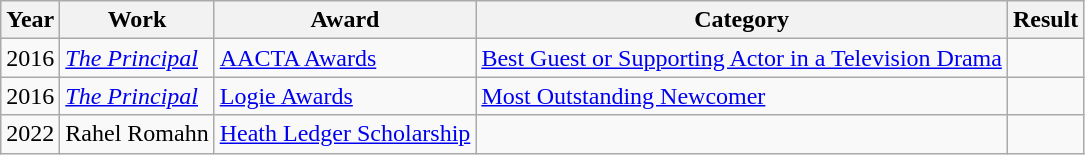<table class=wikitable>
<tr>
<th>Year</th>
<th>Work</th>
<th>Award</th>
<th>Category</th>
<th>Result</th>
</tr>
<tr>
<td>2016</td>
<td><em><a href='#'>The Principal</a></em></td>
<td><a href='#'>AACTA Awards</a></td>
<td><a href='#'>Best Guest or Supporting Actor in a Television Drama</a></td>
<td></td>
</tr>
<tr>
<td>2016</td>
<td><em><a href='#'>The Principal</a></em></td>
<td><a href='#'>Logie Awards</a></td>
<td><a href='#'> Most Outstanding Newcomer</a></td>
<td></td>
</tr>
<tr>
<td>2022</td>
<td>Rahel Romahn</td>
<td><a href='#'>Heath Ledger Scholarship</a></td>
<td></td>
<td></td>
</tr>
</table>
